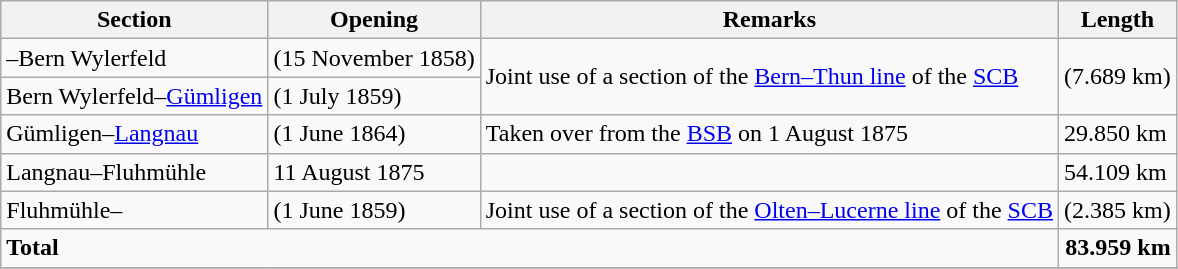<table class="wikitable">
<tr>
<th>Section</th>
<th>Opening</th>
<th>Remarks</th>
<th>Length</th>
</tr>
<tr>
<td>–Bern Wylerfeld</td>
<td>(15 November 1858)</td>
<td rowspan="2">Joint use of a section of the <a href='#'>Bern–Thun line</a> of the <a href='#'>SCB</a></td>
<td rowspan="2" style="text-align:right">(7.689 km)</td>
</tr>
<tr>
<td>Bern Wylerfeld–<a href='#'>Gümligen</a></td>
<td>(1 July 1859)</td>
</tr>
<tr>
<td>Gümligen–<a href='#'>Langnau</a></td>
<td>(1 June 1864)</td>
<td>Taken over from the <a href='#'>BSB</a> on 1 August 1875</td>
<td>29.850 km</td>
</tr>
<tr>
<td>Langnau–Fluhmühle</td>
<td>11 August 1875</td>
<td></td>
<td>54.109 km</td>
</tr>
<tr>
<td>Fluhmühle–</td>
<td>(1 June 1859)</td>
<td>Joint use of a section of the <a href='#'>Olten–Lucerne line</a> of the <a href='#'>SCB</a></td>
<td style="text-align:right">(2.385 km)</td>
</tr>
<tr>
<td colspan="3"><strong>Total</strong></td>
<td style="text-align:right"><strong>83.959 km</strong></td>
</tr>
<tr>
</tr>
</table>
